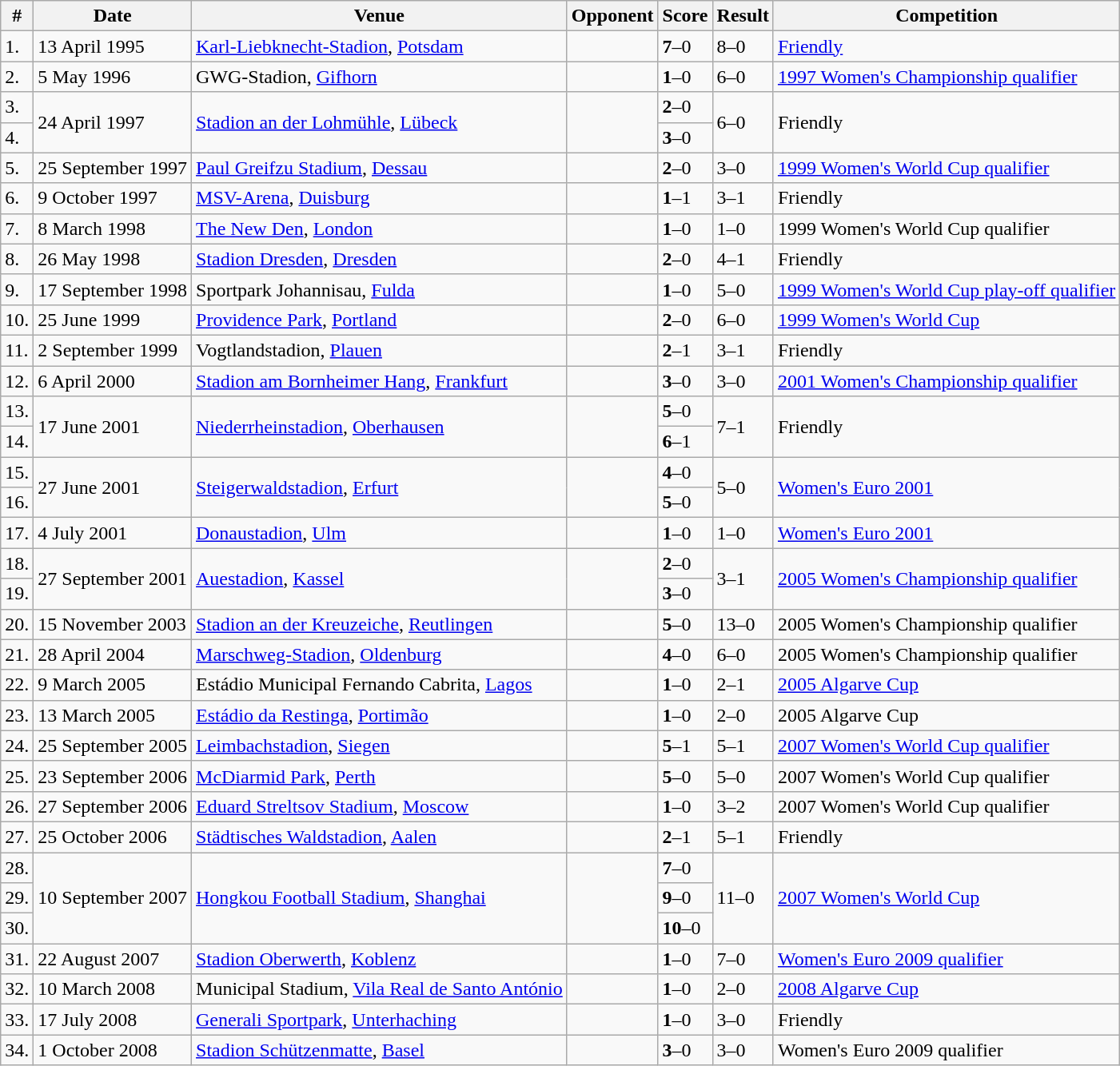<table class="wikitable">
<tr>
<th>#</th>
<th>Date</th>
<th>Venue</th>
<th>Opponent</th>
<th>Score</th>
<th>Result</th>
<th>Competition</th>
</tr>
<tr>
<td>1.</td>
<td>13 April 1995</td>
<td><a href='#'>Karl-Liebknecht-Stadion</a>, <a href='#'>Potsdam</a></td>
<td></td>
<td><strong>7</strong>–0</td>
<td>8–0</td>
<td><a href='#'>Friendly</a></td>
</tr>
<tr>
<td>2.</td>
<td>5 May 1996</td>
<td>GWG-Stadion, <a href='#'>Gifhorn</a></td>
<td></td>
<td><strong>1</strong>–0</td>
<td>6–0</td>
<td><a href='#'>1997 Women's Championship qualifier</a></td>
</tr>
<tr>
<td>3.</td>
<td rowspan="2">24 April 1997</td>
<td rowspan="2"><a href='#'>Stadion an der Lohmühle</a>, <a href='#'>Lübeck</a></td>
<td rowspan="2"></td>
<td><strong>2</strong>–0</td>
<td rowspan="2">6–0</td>
<td rowspan="2">Friendly</td>
</tr>
<tr>
<td>4.</td>
<td><strong>3</strong>–0</td>
</tr>
<tr>
<td>5.</td>
<td>25 September 1997</td>
<td><a href='#'>Paul Greifzu Stadium</a>, <a href='#'>Dessau</a></td>
<td></td>
<td><strong>2</strong>–0</td>
<td>3–0</td>
<td><a href='#'>1999 Women's World Cup qualifier</a></td>
</tr>
<tr>
<td>6.</td>
<td>9 October 1997</td>
<td><a href='#'>MSV-Arena</a>, <a href='#'>Duisburg</a></td>
<td></td>
<td><strong>1</strong>–1</td>
<td>3–1</td>
<td>Friendly</td>
</tr>
<tr>
<td>7.</td>
<td>8 March 1998</td>
<td><a href='#'>The New Den</a>, <a href='#'>London</a></td>
<td></td>
<td><strong>1</strong>–0</td>
<td>1–0</td>
<td>1999 Women's World Cup qualifier</td>
</tr>
<tr>
<td>8.</td>
<td>26 May 1998</td>
<td><a href='#'>Stadion Dresden</a>, <a href='#'>Dresden</a></td>
<td></td>
<td><strong>2</strong>–0</td>
<td>4–1</td>
<td>Friendly</td>
</tr>
<tr>
<td>9.</td>
<td>17 September 1998</td>
<td>Sportpark Johannisau, <a href='#'>Fulda</a></td>
<td></td>
<td><strong>1</strong>–0</td>
<td>5–0</td>
<td><a href='#'>1999 Women's World Cup play-off qualifier</a></td>
</tr>
<tr>
<td>10.</td>
<td>25 June 1999</td>
<td><a href='#'>Providence Park</a>, <a href='#'>Portland</a></td>
<td></td>
<td><strong>2</strong>–0</td>
<td>6–0</td>
<td><a href='#'>1999 Women's World Cup</a></td>
</tr>
<tr>
<td>11.</td>
<td>2 September 1999</td>
<td>Vogtlandstadion, <a href='#'>Plauen</a></td>
<td></td>
<td><strong>2</strong>–1</td>
<td>3–1</td>
<td>Friendly</td>
</tr>
<tr>
<td>12.</td>
<td>6 April 2000</td>
<td><a href='#'>Stadion am Bornheimer Hang</a>, <a href='#'>Frankfurt</a></td>
<td></td>
<td><strong>3</strong>–0</td>
<td>3–0</td>
<td><a href='#'>2001 Women's Championship qualifier</a></td>
</tr>
<tr>
<td>13.</td>
<td rowspan="2">17 June 2001</td>
<td rowspan="2"><a href='#'>Niederrheinstadion</a>, <a href='#'>Oberhausen</a></td>
<td rowspan="2"></td>
<td><strong>5</strong>–0</td>
<td rowspan="2">7–1</td>
<td rowspan="2">Friendly</td>
</tr>
<tr>
<td>14.</td>
<td><strong>6</strong>–1</td>
</tr>
<tr>
<td>15.</td>
<td rowspan="2">27 June 2001</td>
<td rowspan="2"><a href='#'>Steigerwaldstadion</a>, <a href='#'>Erfurt</a></td>
<td rowspan="2"></td>
<td><strong>4</strong>–0</td>
<td rowspan="2">5–0</td>
<td rowspan="2"><a href='#'>Women's Euro 2001</a></td>
</tr>
<tr>
<td>16.</td>
<td><strong>5</strong>–0</td>
</tr>
<tr>
<td>17.</td>
<td>4 July 2001</td>
<td><a href='#'>Donaustadion</a>, <a href='#'>Ulm</a></td>
<td></td>
<td><strong>1</strong>–0</td>
<td>1–0</td>
<td><a href='#'>Women's Euro 2001</a></td>
</tr>
<tr>
<td>18.</td>
<td rowspan="2">27 September 2001</td>
<td rowspan="2"><a href='#'>Auestadion</a>, <a href='#'>Kassel</a></td>
<td rowspan="2"></td>
<td><strong>2</strong>–0</td>
<td rowspan="2">3–1</td>
<td rowspan="2"><a href='#'>2005 Women's Championship qualifier</a></td>
</tr>
<tr>
<td>19.</td>
<td><strong>3</strong>–0</td>
</tr>
<tr>
<td>20.</td>
<td>15 November 2003</td>
<td><a href='#'>Stadion an der Kreuzeiche</a>, <a href='#'>Reutlingen</a></td>
<td></td>
<td><strong>5</strong>–0</td>
<td>13–0</td>
<td>2005 Women's Championship qualifier</td>
</tr>
<tr>
<td>21.</td>
<td>28 April 2004</td>
<td><a href='#'>Marschweg-Stadion</a>, <a href='#'>Oldenburg</a></td>
<td></td>
<td><strong>4</strong>–0</td>
<td>6–0</td>
<td>2005 Women's Championship qualifier</td>
</tr>
<tr>
<td>22.</td>
<td>9 March 2005</td>
<td>Estádio Municipal Fernando Cabrita, <a href='#'>Lagos</a></td>
<td></td>
<td><strong>1</strong>–0</td>
<td>2–1</td>
<td><a href='#'>2005 Algarve Cup</a></td>
</tr>
<tr>
<td>23.</td>
<td>13 March 2005</td>
<td><a href='#'>Estádio da Restinga</a>, <a href='#'>Portimão</a></td>
<td></td>
<td><strong>1</strong>–0</td>
<td>2–0</td>
<td>2005 Algarve Cup</td>
</tr>
<tr>
<td>24.</td>
<td>25 September 2005</td>
<td><a href='#'>Leimbachstadion</a>, <a href='#'>Siegen</a></td>
<td></td>
<td><strong>5</strong>–1</td>
<td>5–1</td>
<td><a href='#'>2007 Women's World Cup qualifier</a></td>
</tr>
<tr>
<td>25.</td>
<td>23 September 2006</td>
<td><a href='#'>McDiarmid Park</a>, <a href='#'>Perth</a></td>
<td></td>
<td><strong>5</strong>–0</td>
<td>5–0</td>
<td>2007 Women's World Cup qualifier</td>
</tr>
<tr>
<td>26.</td>
<td>27 September 2006</td>
<td><a href='#'>Eduard Streltsov Stadium</a>, <a href='#'>Moscow</a></td>
<td></td>
<td><strong>1</strong>–0</td>
<td>3–2</td>
<td>2007 Women's World Cup qualifier</td>
</tr>
<tr>
<td>27.</td>
<td>25 October 2006</td>
<td><a href='#'>Städtisches Waldstadion</a>, <a href='#'>Aalen</a></td>
<td></td>
<td><strong>2</strong>–1</td>
<td>5–1</td>
<td>Friendly</td>
</tr>
<tr>
<td>28.</td>
<td rowspan="3">10 September 2007</td>
<td rowspan="3"><a href='#'>Hongkou Football Stadium</a>, <a href='#'>Shanghai</a></td>
<td rowspan="3"></td>
<td><strong>7</strong>–0</td>
<td rowspan="3">11–0</td>
<td rowspan="3"><a href='#'>2007 Women's World Cup</a></td>
</tr>
<tr>
<td>29.</td>
<td><strong>9</strong>–0</td>
</tr>
<tr>
<td>30.</td>
<td><strong>10</strong>–0</td>
</tr>
<tr>
<td>31.</td>
<td>22 August 2007</td>
<td><a href='#'>Stadion Oberwerth</a>, <a href='#'>Koblenz</a></td>
<td></td>
<td><strong>1</strong>–0</td>
<td>7–0</td>
<td><a href='#'>Women's Euro 2009 qualifier</a></td>
</tr>
<tr>
<td>32.</td>
<td>10 March 2008</td>
<td>Municipal Stadium, <a href='#'>Vila Real de Santo António</a></td>
<td></td>
<td><strong>1</strong>–0</td>
<td>2–0</td>
<td><a href='#'>2008 Algarve Cup</a></td>
</tr>
<tr>
<td>33.</td>
<td>17 July 2008</td>
<td><a href='#'>Generali Sportpark</a>, <a href='#'>Unterhaching</a></td>
<td></td>
<td><strong>1</strong>–0</td>
<td>3–0</td>
<td>Friendly</td>
</tr>
<tr>
<td>34.</td>
<td>1 October 2008</td>
<td><a href='#'>Stadion Schützenmatte</a>, <a href='#'>Basel</a></td>
<td></td>
<td><strong>3</strong>–0</td>
<td>3–0</td>
<td>Women's Euro 2009 qualifier</td>
</tr>
</table>
